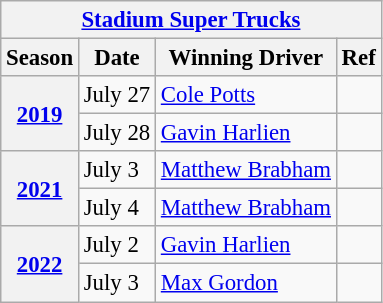<table class="wikitable" style="font-size: 95%;">
<tr>
<th colspan=4><a href='#'>Stadium Super Trucks</a></th>
</tr>
<tr>
<th>Season</th>
<th>Date</th>
<th>Winning Driver</th>
<th>Ref</th>
</tr>
<tr>
<th rowspan=2><a href='#'>2019</a></th>
<td>July 27</td>
<td> <a href='#'>Cole Potts</a></td>
<td></td>
</tr>
<tr>
<td>July 28</td>
<td> <a href='#'>Gavin Harlien</a></td>
<td></td>
</tr>
<tr>
<th rowspan=2><a href='#'>2021</a></th>
<td>July 3</td>
<td> <a href='#'>Matthew Brabham</a></td>
<td></td>
</tr>
<tr>
<td>July 4</td>
<td> <a href='#'>Matthew Brabham</a></td>
<td></td>
</tr>
<tr>
<th rowspan=2><a href='#'>2022</a></th>
<td>July 2</td>
<td> <a href='#'>Gavin Harlien</a></td>
<td></td>
</tr>
<tr>
<td>July 3</td>
<td> <a href='#'>Max Gordon</a></td>
<td></td>
</tr>
</table>
